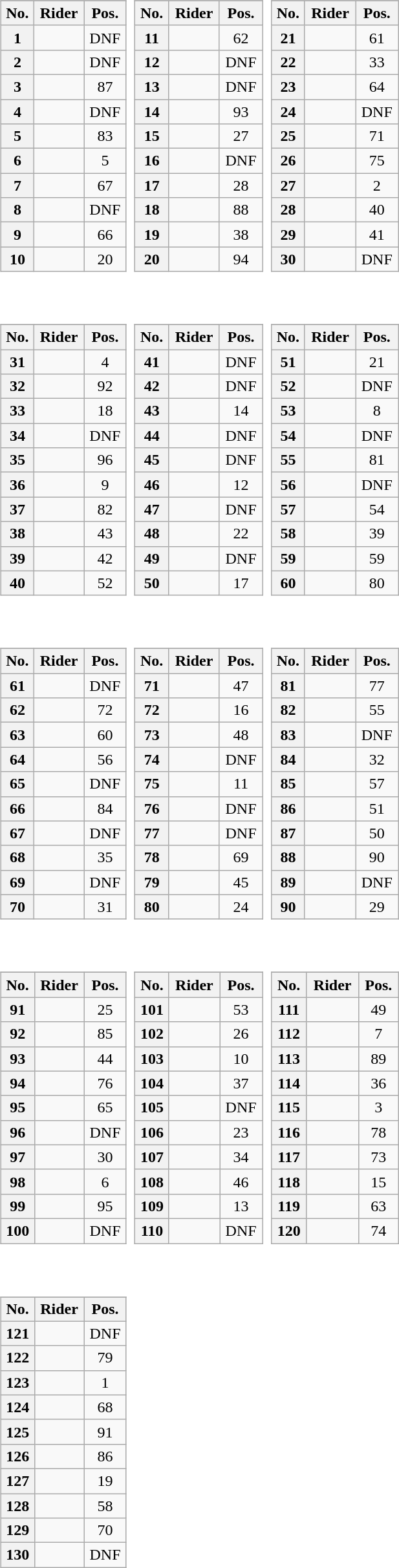<table>
<tr valign="top">
<td style="width:33%;"><br><table class="wikitable plainrowheaders" style="width:97%">
<tr>
</tr>
<tr style="text-align:center;">
<th scope="col">No.</th>
<th scope="col">Rider</th>
<th scope="col">Pos.</th>
</tr>
<tr>
<th scope="row" style="text-align:center;">1</th>
<td></td>
<td style="text-align:center;">DNF</td>
</tr>
<tr>
<th scope="row" style="text-align:center;">2</th>
<td></td>
<td style="text-align:center;">DNF</td>
</tr>
<tr>
<th scope="row" style="text-align:center;">3</th>
<td></td>
<td style="text-align:center;">87</td>
</tr>
<tr>
<th scope="row" style="text-align:center;">4</th>
<td></td>
<td style="text-align:center;">DNF</td>
</tr>
<tr>
<th scope="row" style="text-align:center;">5</th>
<td></td>
<td style="text-align:center;">83</td>
</tr>
<tr>
<th scope="row" style="text-align:center;">6</th>
<td></td>
<td style="text-align:center;">5</td>
</tr>
<tr>
<th scope="row" style="text-align:center;">7</th>
<td></td>
<td style="text-align:center;">67</td>
</tr>
<tr>
<th scope="row" style="text-align:center;">8</th>
<td></td>
<td style="text-align:center;">DNF</td>
</tr>
<tr>
<th scope="row" style="text-align:center;">9</th>
<td></td>
<td style="text-align:center;">66</td>
</tr>
<tr>
<th scope="row" style="text-align:center;">10</th>
<td></td>
<td style="text-align:center;">20</td>
</tr>
</table>
</td>
<td><br><table class="wikitable plainrowheaders" style="width:97%">
<tr>
</tr>
<tr style="text-align:center;">
<th scope="col">No.</th>
<th scope="col">Rider</th>
<th scope="col">Pos.</th>
</tr>
<tr>
<th scope="row" style="text-align:center;">11</th>
<td></td>
<td style="text-align:center;">62</td>
</tr>
<tr>
<th scope="row" style="text-align:center;">12</th>
<td></td>
<td style="text-align:center;">DNF</td>
</tr>
<tr>
<th scope="row" style="text-align:center;">13</th>
<td></td>
<td style="text-align:center;">DNF</td>
</tr>
<tr>
<th scope="row" style="text-align:center;">14</th>
<td></td>
<td style="text-align:center;">93</td>
</tr>
<tr>
<th scope="row" style="text-align:center;">15</th>
<td></td>
<td style="text-align:center;">27</td>
</tr>
<tr>
<th scope="row" style="text-align:center;">16</th>
<td></td>
<td style="text-align:center;">DNF</td>
</tr>
<tr>
<th scope="row" style="text-align:center;">17</th>
<td></td>
<td style="text-align:center;">28</td>
</tr>
<tr>
<th scope="row" style="text-align:center;">18</th>
<td></td>
<td style="text-align:center;">88</td>
</tr>
<tr>
<th scope="row" style="text-align:center;">19</th>
<td></td>
<td style="text-align:center;">38</td>
</tr>
<tr>
<th scope="row" style="text-align:center;">20</th>
<td></td>
<td style="text-align:center;">94</td>
</tr>
</table>
</td>
<td><br><table class="wikitable plainrowheaders" style="width:97%">
<tr>
</tr>
<tr style="text-align:center;">
<th scope="col">No.</th>
<th scope="col">Rider</th>
<th scope="col">Pos.</th>
</tr>
<tr>
<th scope="row" style="text-align:center;">21</th>
<td></td>
<td style="text-align:center;">61</td>
</tr>
<tr>
<th scope="row" style="text-align:center;">22</th>
<td></td>
<td style="text-align:center;">33</td>
</tr>
<tr>
<th scope="row" style="text-align:center;">23</th>
<td></td>
<td style="text-align:center;">64</td>
</tr>
<tr>
<th scope="row" style="text-align:center;">24</th>
<td></td>
<td style="text-align:center;">DNF</td>
</tr>
<tr>
<th scope="row" style="text-align:center;">25</th>
<td></td>
<td style="text-align:center;">71</td>
</tr>
<tr>
<th scope="row" style="text-align:center;">26</th>
<td></td>
<td style="text-align:center;">75</td>
</tr>
<tr>
<th scope="row" style="text-align:center;">27</th>
<td></td>
<td style="text-align:center;">2</td>
</tr>
<tr>
<th scope="row" style="text-align:center;">28</th>
<td></td>
<td style="text-align:center;">40</td>
</tr>
<tr>
<th scope="row" style="text-align:center;">29</th>
<td></td>
<td style="text-align:center;">41</td>
</tr>
<tr>
<th scope="row" style="text-align:center;">30</th>
<td></td>
<td style="text-align:center;">DNF</td>
</tr>
</table>
</td>
</tr>
<tr valign="top">
<td><br><table class="wikitable plainrowheaders" style="width:97%">
<tr>
</tr>
<tr style="text-align:center;">
<th scope="col">No.</th>
<th scope="col">Rider</th>
<th scope="col">Pos.</th>
</tr>
<tr>
<th scope="row" style="text-align:center;">31</th>
<td></td>
<td style="text-align:center;">4</td>
</tr>
<tr>
<th scope="row" style="text-align:center;">32</th>
<td></td>
<td style="text-align:center;">92</td>
</tr>
<tr>
<th scope="row" style="text-align:center;">33</th>
<td></td>
<td style="text-align:center;">18</td>
</tr>
<tr>
<th scope="row" style="text-align:center;">34</th>
<td></td>
<td style="text-align:center;">DNF</td>
</tr>
<tr>
<th scope="row" style="text-align:center;">35</th>
<td></td>
<td style="text-align:center;">96</td>
</tr>
<tr>
<th scope="row" style="text-align:center;">36</th>
<td></td>
<td style="text-align:center;">9</td>
</tr>
<tr>
<th scope="row" style="text-align:center;">37</th>
<td></td>
<td style="text-align:center;">82</td>
</tr>
<tr>
<th scope="row" style="text-align:center;">38</th>
<td></td>
<td style="text-align:center;">43</td>
</tr>
<tr>
<th scope="row" style="text-align:center;">39</th>
<td></td>
<td style="text-align:center;">42</td>
</tr>
<tr>
<th scope="row" style="text-align:center;">40</th>
<td></td>
<td style="text-align:center;">52</td>
</tr>
</table>
</td>
<td><br><table class="wikitable plainrowheaders" style="width:97%">
<tr>
</tr>
<tr style="text-align:center;">
<th scope="col">No.</th>
<th scope="col">Rider</th>
<th scope="col">Pos.</th>
</tr>
<tr>
<th scope="row" style="text-align:center;">41</th>
<td></td>
<td style="text-align:center;">DNF</td>
</tr>
<tr>
<th scope="row" style="text-align:center;">42</th>
<td></td>
<td style="text-align:center;">DNF</td>
</tr>
<tr>
<th scope="row" style="text-align:center;">43</th>
<td></td>
<td style="text-align:center;">14</td>
</tr>
<tr>
<th scope="row" style="text-align:center;">44</th>
<td></td>
<td style="text-align:center;">DNF</td>
</tr>
<tr>
<th scope="row" style="text-align:center;">45</th>
<td></td>
<td style="text-align:center;">DNF</td>
</tr>
<tr>
<th scope="row" style="text-align:center;">46</th>
<td></td>
<td style="text-align:center;">12</td>
</tr>
<tr>
<th scope="row" style="text-align:center;">47</th>
<td></td>
<td style="text-align:center;">DNF</td>
</tr>
<tr>
<th scope="row" style="text-align:center;">48</th>
<td></td>
<td style="text-align:center;">22</td>
</tr>
<tr>
<th scope="row" style="text-align:center;">49</th>
<td></td>
<td style="text-align:center;">DNF</td>
</tr>
<tr>
<th scope="row" style="text-align:center;">50</th>
<td></td>
<td style="text-align:center;">17</td>
</tr>
</table>
</td>
<td><br><table class="wikitable plainrowheaders" style="width:97%">
<tr>
</tr>
<tr style="text-align:center;">
<th scope="col">No.</th>
<th scope="col">Rider</th>
<th scope="col">Pos.</th>
</tr>
<tr>
<th scope="row" style="text-align:center;">51</th>
<td></td>
<td style="text-align:center;">21</td>
</tr>
<tr>
<th scope="row" style="text-align:center;">52</th>
<td></td>
<td style="text-align:center;">DNF</td>
</tr>
<tr>
<th scope="row" style="text-align:center;">53</th>
<td></td>
<td style="text-align:center;">8</td>
</tr>
<tr>
<th scope="row" style="text-align:center;">54</th>
<td></td>
<td style="text-align:center;">DNF</td>
</tr>
<tr>
<th scope="row" style="text-align:center;">55</th>
<td></td>
<td style="text-align:center;">81</td>
</tr>
<tr>
<th scope="row" style="text-align:center;">56</th>
<td></td>
<td style="text-align:center;">DNF</td>
</tr>
<tr>
<th scope="row" style="text-align:center;">57</th>
<td></td>
<td style="text-align:center;">54</td>
</tr>
<tr>
<th scope="row" style="text-align:center;">58</th>
<td></td>
<td style="text-align:center;">39</td>
</tr>
<tr>
<th scope="row" style="text-align:center;">59</th>
<td></td>
<td style="text-align:center;">59</td>
</tr>
<tr>
<th scope="row" style="text-align:center;">60</th>
<td></td>
<td style="text-align:center;">80</td>
</tr>
</table>
</td>
</tr>
<tr valign="top">
<td><br><table class="wikitable plainrowheaders" style="width:97%">
<tr>
</tr>
<tr style="text-align:center;">
<th scope="col">No.</th>
<th scope="col">Rider</th>
<th scope="col">Pos.</th>
</tr>
<tr>
<th scope="row" style="text-align:center;">61</th>
<td></td>
<td style="text-align:center;">DNF</td>
</tr>
<tr>
<th scope="row" style="text-align:center;">62</th>
<td></td>
<td style="text-align:center;">72</td>
</tr>
<tr>
<th scope="row" style="text-align:center;">63</th>
<td></td>
<td style="text-align:center;">60</td>
</tr>
<tr>
<th scope="row" style="text-align:center;">64</th>
<td></td>
<td style="text-align:center;">56</td>
</tr>
<tr>
<th scope="row" style="text-align:center;">65</th>
<td></td>
<td style="text-align:center;">DNF</td>
</tr>
<tr>
<th scope="row" style="text-align:center;">66</th>
<td></td>
<td style="text-align:center;">84</td>
</tr>
<tr>
<th scope="row" style="text-align:center;">67</th>
<td></td>
<td style="text-align:center;">DNF</td>
</tr>
<tr>
<th scope="row" style="text-align:center;">68</th>
<td></td>
<td style="text-align:center;">35</td>
</tr>
<tr>
<th scope="row" style="text-align:center;">69</th>
<td></td>
<td style="text-align:center;">DNF</td>
</tr>
<tr>
<th scope="row" style="text-align:center;">70</th>
<td></td>
<td style="text-align:center;">31</td>
</tr>
</table>
</td>
<td><br><table class="wikitable plainrowheaders" style="width:97%">
<tr>
</tr>
<tr style="text-align:center;">
<th scope="col">No.</th>
<th scope="col">Rider</th>
<th scope="col">Pos.</th>
</tr>
<tr>
<th scope="row" style="text-align:center;">71</th>
<td></td>
<td style="text-align:center;">47</td>
</tr>
<tr>
<th scope="row" style="text-align:center;">72</th>
<td></td>
<td style="text-align:center;">16</td>
</tr>
<tr>
<th scope="row" style="text-align:center;">73</th>
<td></td>
<td style="text-align:center;">48</td>
</tr>
<tr>
<th scope="row" style="text-align:center;">74</th>
<td></td>
<td style="text-align:center;">DNF</td>
</tr>
<tr>
<th scope="row" style="text-align:center;">75</th>
<td></td>
<td style="text-align:center;">11</td>
</tr>
<tr>
<th scope="row" style="text-align:center;">76</th>
<td></td>
<td style="text-align:center;">DNF</td>
</tr>
<tr>
<th scope="row" style="text-align:center;">77</th>
<td></td>
<td style="text-align:center;">DNF</td>
</tr>
<tr>
<th scope="row" style="text-align:center;">78</th>
<td></td>
<td style="text-align:center;">69</td>
</tr>
<tr>
<th scope="row" style="text-align:center;">79</th>
<td></td>
<td style="text-align:center;">45</td>
</tr>
<tr>
<th scope="row" style="text-align:center;">80</th>
<td></td>
<td style="text-align:center;">24</td>
</tr>
</table>
</td>
<td><br><table class="wikitable plainrowheaders" style="width:97%">
<tr>
</tr>
<tr style="text-align:center;">
<th scope="col">No.</th>
<th scope="col">Rider</th>
<th scope="col">Pos.</th>
</tr>
<tr>
<th scope="row" style="text-align:center;">81</th>
<td></td>
<td style="text-align:center;">77</td>
</tr>
<tr>
<th scope="row" style="text-align:center;">82</th>
<td></td>
<td style="text-align:center;">55</td>
</tr>
<tr>
<th scope="row" style="text-align:center;">83</th>
<td></td>
<td style="text-align:center;">DNF</td>
</tr>
<tr>
<th scope="row" style="text-align:center;">84</th>
<td></td>
<td style="text-align:center;">32</td>
</tr>
<tr>
<th scope="row" style="text-align:center;">85</th>
<td></td>
<td style="text-align:center;">57</td>
</tr>
<tr>
<th scope="row" style="text-align:center;">86</th>
<td></td>
<td style="text-align:center;">51</td>
</tr>
<tr>
<th scope="row" style="text-align:center;">87</th>
<td></td>
<td style="text-align:center;">50</td>
</tr>
<tr>
<th scope="row" style="text-align:center;">88</th>
<td></td>
<td style="text-align:center;">90</td>
</tr>
<tr>
<th scope="row" style="text-align:center;">89</th>
<td></td>
<td style="text-align:center;">DNF</td>
</tr>
<tr>
<th scope="row" style="text-align:center;">90</th>
<td></td>
<td style="text-align:center;">29</td>
</tr>
</table>
</td>
</tr>
<tr valign="top">
<td><br><table class="wikitable plainrowheaders" style="width:97%">
<tr>
</tr>
<tr style="text-align:center;">
<th scope="col">No.</th>
<th scope="col">Rider</th>
<th scope="col">Pos.</th>
</tr>
<tr>
<th scope="row" style="text-align:center;">91</th>
<td></td>
<td style="text-align:center;">25</td>
</tr>
<tr>
<th scope="row" style="text-align:center;">92</th>
<td></td>
<td style="text-align:center;">85</td>
</tr>
<tr>
<th scope="row" style="text-align:center;">93</th>
<td></td>
<td style="text-align:center;">44</td>
</tr>
<tr>
<th scope="row" style="text-align:center;">94</th>
<td></td>
<td style="text-align:center;">76</td>
</tr>
<tr>
<th scope="row" style="text-align:center;">95</th>
<td></td>
<td style="text-align:center;">65</td>
</tr>
<tr>
<th scope="row" style="text-align:center;">96</th>
<td></td>
<td style="text-align:center;">DNF</td>
</tr>
<tr>
<th scope="row" style="text-align:center;">97</th>
<td></td>
<td style="text-align:center;">30</td>
</tr>
<tr>
<th scope="row" style="text-align:center;">98</th>
<td></td>
<td style="text-align:center;">6</td>
</tr>
<tr>
<th scope="row" style="text-align:center;">99</th>
<td></td>
<td style="text-align:center;">95</td>
</tr>
<tr>
<th scope="row" style="text-align:center;">100</th>
<td></td>
<td style="text-align:center;">DNF</td>
</tr>
</table>
</td>
<td><br><table class="wikitable plainrowheaders" style="width:97%">
<tr>
</tr>
<tr style="text-align:center;">
<th scope="col">No.</th>
<th scope="col">Rider</th>
<th scope="col">Pos.</th>
</tr>
<tr>
<th scope="row" style="text-align:center;">101</th>
<td></td>
<td style="text-align:center;">53</td>
</tr>
<tr>
<th scope="row" style="text-align:center;">102</th>
<td></td>
<td style="text-align:center;">26</td>
</tr>
<tr>
<th scope="row" style="text-align:center;">103</th>
<td></td>
<td style="text-align:center;">10</td>
</tr>
<tr>
<th scope="row" style="text-align:center;">104</th>
<td></td>
<td style="text-align:center;">37</td>
</tr>
<tr>
<th scope="row" style="text-align:center;">105</th>
<td></td>
<td style="text-align:center;">DNF</td>
</tr>
<tr>
<th scope="row" style="text-align:center;">106</th>
<td></td>
<td style="text-align:center;">23</td>
</tr>
<tr>
<th scope="row" style="text-align:center;">107</th>
<td></td>
<td style="text-align:center;">34</td>
</tr>
<tr>
<th scope="row" style="text-align:center;">108</th>
<td></td>
<td style="text-align:center;">46</td>
</tr>
<tr>
<th scope="row" style="text-align:center;">109</th>
<td></td>
<td style="text-align:center;">13</td>
</tr>
<tr>
<th scope="row" style="text-align:center;">110</th>
<td></td>
<td style="text-align:center;">DNF</td>
</tr>
</table>
</td>
<td><br><table class="wikitable plainrowheaders" style="width:97%">
<tr>
</tr>
<tr style="text-align:center;">
<th scope="col">No.</th>
<th scope="col">Rider</th>
<th scope="col">Pos.</th>
</tr>
<tr>
<th scope="row" style="text-align:center;">111</th>
<td></td>
<td style="text-align:center;">49</td>
</tr>
<tr>
<th scope="row" style="text-align:center;">112</th>
<td></td>
<td style="text-align:center;">7</td>
</tr>
<tr>
<th scope="row" style="text-align:center;">113</th>
<td></td>
<td style="text-align:center;">89</td>
</tr>
<tr>
<th scope="row" style="text-align:center;">114</th>
<td></td>
<td style="text-align:center;">36</td>
</tr>
<tr>
<th scope="row" style="text-align:center;">115</th>
<td></td>
<td style="text-align:center;">3</td>
</tr>
<tr>
<th scope="row" style="text-align:center;">116</th>
<td></td>
<td style="text-align:center;">78</td>
</tr>
<tr>
<th scope="row" style="text-align:center;">117</th>
<td></td>
<td style="text-align:center;">73</td>
</tr>
<tr>
<th scope="row" style="text-align:center;">118</th>
<td></td>
<td style="text-align:center;">15</td>
</tr>
<tr>
<th scope="row" style="text-align:center;">119</th>
<td></td>
<td style="text-align:center;">63</td>
</tr>
<tr>
<th scope="row" style="text-align:center;">120</th>
<td></td>
<td style="text-align:center;">74</td>
</tr>
</table>
</td>
</tr>
<tr valign="top">
<td><br><table class="wikitable plainrowheaders" style="width:97%">
<tr>
</tr>
<tr style="text-align:center;">
<th scope="col">No.</th>
<th scope="col">Rider</th>
<th scope="col">Pos.</th>
</tr>
<tr>
<th scope="row" style="text-align:center;">121</th>
<td></td>
<td style="text-align:center;">DNF</td>
</tr>
<tr>
<th scope="row" style="text-align:center;">122</th>
<td></td>
<td style="text-align:center;">79</td>
</tr>
<tr>
<th scope="row" style="text-align:center;">123</th>
<td></td>
<td style="text-align:center;">1</td>
</tr>
<tr>
<th scope="row" style="text-align:center;">124</th>
<td></td>
<td style="text-align:center;">68</td>
</tr>
<tr>
<th scope="row" style="text-align:center;">125</th>
<td></td>
<td style="text-align:center;">91</td>
</tr>
<tr>
<th scope="row" style="text-align:center;">126</th>
<td></td>
<td style="text-align:center;">86</td>
</tr>
<tr>
<th scope="row" style="text-align:center;">127</th>
<td></td>
<td style="text-align:center;">19</td>
</tr>
<tr>
<th scope="row" style="text-align:center;">128</th>
<td></td>
<td style="text-align:center;">58</td>
</tr>
<tr>
<th scope="row" style="text-align:center;">129</th>
<td></td>
<td style="text-align:center;">70</td>
</tr>
<tr>
<th scope="row" style="text-align:center;">130</th>
<td></td>
<td style="text-align:center;">DNF</td>
</tr>
</table>
</td>
</tr>
</table>
